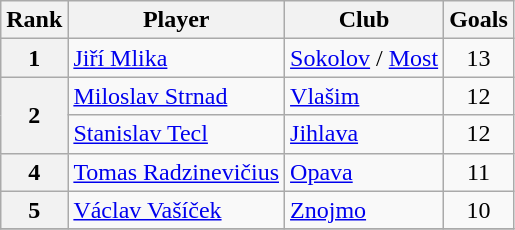<table class="wikitable" style="text-align:center">
<tr>
<th>Rank</th>
<th>Player</th>
<th>Club</th>
<th>Goals</th>
</tr>
<tr>
<th>1</th>
<td align="left"> <a href='#'>Jiří Mlika</a></td>
<td align="left"><a href='#'>Sokolov</a> / <a href='#'>Most</a></td>
<td>13</td>
</tr>
<tr>
<th rowspan="2">2</th>
<td align="left"> <a href='#'>Miloslav Strnad</a></td>
<td align="left"><a href='#'>Vlašim</a></td>
<td>12</td>
</tr>
<tr>
<td align="left"> <a href='#'>Stanislav Tecl</a></td>
<td align="left"><a href='#'>Jihlava</a></td>
<td>12</td>
</tr>
<tr>
<th>4</th>
<td align="left"> <a href='#'>Tomas Radzinevičius</a></td>
<td align="left"><a href='#'>Opava</a></td>
<td>11</td>
</tr>
<tr>
<th>5</th>
<td align="left"> <a href='#'>Václav Vašíček</a></td>
<td align="left"><a href='#'>Znojmo</a></td>
<td>10</td>
</tr>
<tr>
</tr>
</table>
